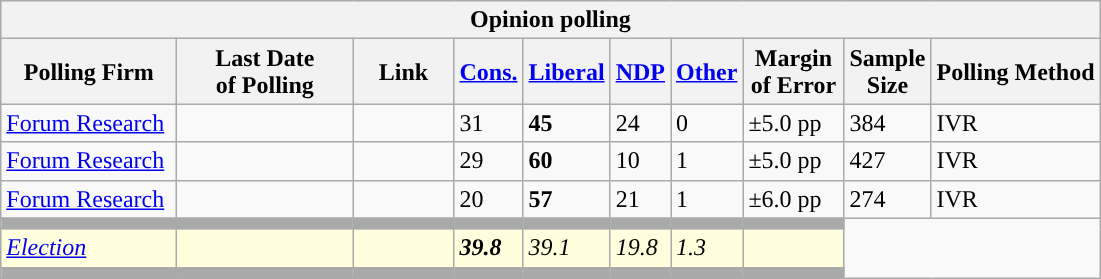<table class="wikitable collapsible sortable collapsed">
<tr style="background:#e9e9e9;">
<th style="width:640px,;" colspan="10">Opinion polling</th>
</tr>
<tr style="background:#e9e9e9;">
<th style="width:110px">Polling Firm</th>
<th style="width:110px">Last Date<br>of Polling</th>
<th style="width:60px" class="unsortable">Link</th>
<th style="background-color:"><a href='#'>Cons.</a></th>
<th style="background-color:"><a href='#'>Liberal</a></th>
<th style="background-color:"><a href='#'>NDP</a></th>
<th style="background-color:"><a href='#'>Other</a></th>
<th style="width:60px;" class=unsortable>Margin<br>of Error</th>
<th style="width:50px;" class=unsortable>Sample<br>Size</th>
<th class=unsortable>Polling Method</th>
</tr>
<tr>
<td><a href='#'>Forum Research</a></td>
<td></td>
<td></td>
<td>31</td>
<td><strong>45</strong></td>
<td>24</td>
<td>0</td>
<td>±5.0 pp</td>
<td>384</td>
<td>IVR</td>
</tr>
<tr>
<td><a href='#'>Forum Research</a></td>
<td></td>
<td></td>
<td>29</td>
<td><strong>60</strong></td>
<td>10</td>
<td>1</td>
<td>±5.0 pp</td>
<td>427</td>
<td>IVR</td>
</tr>
<tr>
<td><a href='#'>Forum Research</a></td>
<td></td>
<td></td>
<td>20</td>
<td><strong>57</strong></td>
<td>21</td>
<td>1</td>
<td>±6.0 pp</td>
<td>274</td>
<td>IVR</td>
</tr>
<tr style="background:Darkgrey;">
<td></td>
<td></td>
<td></td>
<td></td>
<td></td>
<td></td>
<td></td>
<td></td>
</tr>
<tr>
<td style="background:#ffd;"><em><a href='#'>Election</a></em></td>
<td style="background:#ffd;"></td>
<td style="background:#ffd;"></td>
<td style="background:#ffd;"><strong><em>39.8</em></strong></td>
<td style="background:#ffd;"><em>39.1</em></td>
<td style="background:#ffd;"><em>19.8</em></td>
<td style="background:#ffd;"><em>1.3</em></td>
<td style="background:#ffd;"></td>
</tr>
<tr style="background:Darkgrey;">
<td></td>
<td></td>
<td></td>
<td></td>
<td></td>
<td></td>
<td></td>
<td></td>
</tr>
</table>
